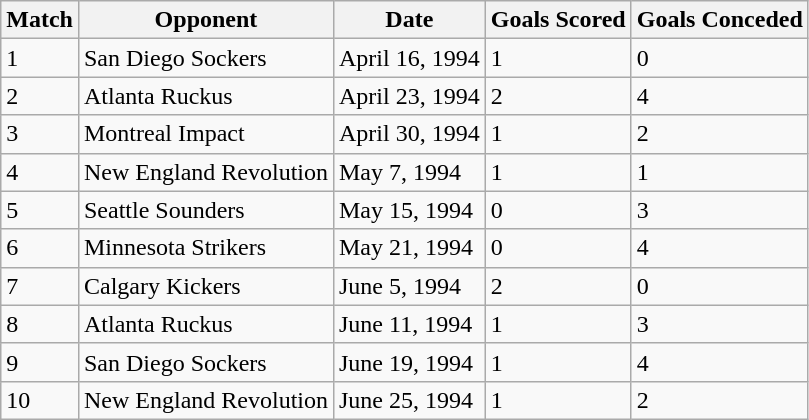<table class="wikitable">
<tr>
<th>Match</th>
<th>Opponent</th>
<th>Date</th>
<th>Goals Scored</th>
<th>Goals Conceded</th>
</tr>
<tr>
<td>1</td>
<td>San Diego Sockers</td>
<td>April 16, 1994</td>
<td>1</td>
<td>0</td>
</tr>
<tr>
<td>2</td>
<td>Atlanta Ruckus</td>
<td>April 23, 1994</td>
<td>2</td>
<td>4</td>
</tr>
<tr>
<td>3</td>
<td>Montreal Impact</td>
<td>April 30, 1994</td>
<td>1</td>
<td>2</td>
</tr>
<tr>
<td>4</td>
<td>New England Revolution</td>
<td>May 7, 1994</td>
<td>1</td>
<td>1</td>
</tr>
<tr>
<td>5</td>
<td>Seattle Sounders</td>
<td>May 15, 1994</td>
<td>0</td>
<td>3</td>
</tr>
<tr>
<td>6</td>
<td>Minnesota Strikers</td>
<td>May 21, 1994</td>
<td>0</td>
<td>4</td>
</tr>
<tr>
<td>7</td>
<td>Calgary Kickers</td>
<td>June 5, 1994</td>
<td>2</td>
<td>0</td>
</tr>
<tr>
<td>8</td>
<td>Atlanta Ruckus</td>
<td>June 11, 1994</td>
<td>1</td>
<td>3</td>
</tr>
<tr>
<td>9</td>
<td>San Diego Sockers</td>
<td>June 19, 1994</td>
<td>1</td>
<td>4</td>
</tr>
<tr>
<td>10</td>
<td>New England Revolution</td>
<td>June 25, 1994</td>
<td>1</td>
<td>2</td>
</tr>
</table>
